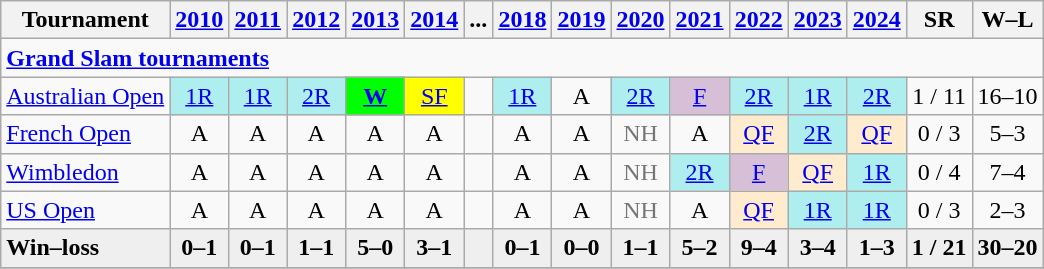<table class=wikitable style=text-align:center;>
<tr>
<th>Tournament</th>
<th><a href='#'>2010</a></th>
<th><a href='#'>2011</a></th>
<th><a href='#'>2012</a></th>
<th><a href='#'>2013</a></th>
<th><a href='#'>2014</a></th>
<th>...</th>
<th><a href='#'>2018</a></th>
<th><a href='#'>2019</a></th>
<th><a href='#'>2020</a></th>
<th><a href='#'>2021</a></th>
<th><a href='#'>2022</a></th>
<th><a href='#'>2023</a></th>
<th><a href='#'>2024</a></th>
<th>SR</th>
<th>W–L</th>
</tr>
<tr>
<td colspan="16" align="left"><strong><a href='#'>Grand Slam tournaments</a></strong></td>
</tr>
<tr>
<td align=left><a href='#'>Australian Open</a></td>
<td bgcolor=afeeee><a href='#'>1R</a></td>
<td bgcolor=afeeee><a href='#'>1R</a></td>
<td bgcolor=afeeee><a href='#'>2R</a></td>
<td bgcolor=lime><a href='#'><strong>W</strong></a></td>
<td bgcolor=yellow><a href='#'>SF</a></td>
<td></td>
<td bgcolor=afeeee><a href='#'>1R</a></td>
<td>A</td>
<td bgcolor=afeeee><a href='#'>2R</a></td>
<td bgcolor=thistle><a href='#'>F</a></td>
<td bgcolor=afeeee><a href='#'>2R</a></td>
<td bgcolor=afeeee><a href='#'>1R</a></td>
<td bgcolor=afeeee><a href='#'>2R</a></td>
<td>1 / 11</td>
<td>16–10</td>
</tr>
<tr>
<td align=left><a href='#'>French Open</a></td>
<td>A</td>
<td>A</td>
<td>A</td>
<td>A</td>
<td>A</td>
<td></td>
<td>A</td>
<td>A</td>
<td style=color:#767676>NH</td>
<td>A</td>
<td bgcolor=ffebcd><a href='#'>QF</a></td>
<td bgcolor=afeeee><a href='#'>2R</a></td>
<td bgcolor=ffebcd><a href='#'>QF</a></td>
<td>0 / 3</td>
<td>5–3</td>
</tr>
<tr>
<td align=left><a href='#'>Wimbledon</a></td>
<td>A</td>
<td>A</td>
<td>A</td>
<td>A</td>
<td>A</td>
<td></td>
<td>A</td>
<td>A</td>
<td style=color:#767676>NH</td>
<td bgcolor=afeeee><a href='#'>2R</a></td>
<td bgcolor=thistle><a href='#'>F</a></td>
<td bgcolor=ffebcd><a href='#'>QF</a></td>
<td bgcolor=afeeee><a href='#'>1R</a></td>
<td>0 / 4</td>
<td>7–4</td>
</tr>
<tr>
<td align=left><a href='#'>US Open</a></td>
<td>A</td>
<td>A</td>
<td>A</td>
<td>A</td>
<td>A</td>
<td></td>
<td>A</td>
<td>A</td>
<td style=color:#767676>NH</td>
<td>A</td>
<td bgcolor=ffebcd><a href='#'>QF</a></td>
<td bgcolor=afeeee><a href='#'>1R</a></td>
<td bgcolor=afeeee><a href='#'>1R</a></td>
<td>0 / 3</td>
<td>2–3</td>
</tr>
<tr style=font-weight:bold;background:#efefef>
<td style=text-align:left>Win–loss</td>
<td>0–1</td>
<td>0–1</td>
<td>1–1</td>
<td>5–0</td>
<td>3–1</td>
<td></td>
<td>0–1</td>
<td>0–0</td>
<td>1–1</td>
<td>5–2</td>
<td>9–4</td>
<td>3–4</td>
<td>1–3</td>
<td>1 / 21</td>
<td>30–20</td>
</tr>
<tr>
</tr>
</table>
